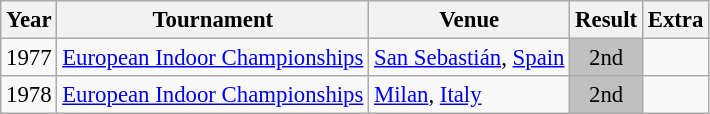<table class="wikitable" style="font-size: 95%;">
<tr>
<th>Year</th>
<th>Tournament</th>
<th>Venue</th>
<th>Result</th>
<th>Extra</th>
</tr>
<tr>
<td>1977</td>
<td><a href='#'>European Indoor Championships</a></td>
<td><a href='#'>San Sebastián</a>, <a href='#'>Spain</a></td>
<td bgcolor="silver" align="center">2nd</td>
<td></td>
</tr>
<tr>
<td>1978</td>
<td><a href='#'>European Indoor Championships</a></td>
<td><a href='#'>Milan</a>, <a href='#'>Italy</a></td>
<td bgcolor="silver" align="center">2nd</td>
<td></td>
</tr>
</table>
